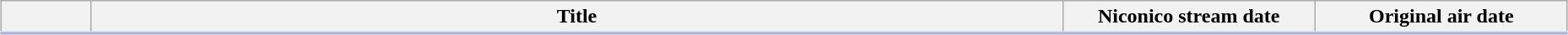<table class="wikitable" style="width:98%; margin:auto; background:#FFF;">
<tr style="border-bottom: 3px solid #CCF;">
<th style="width:4em;"></th>
<th>Title</th>
<th style="width:12em;">Niconico stream date</th>
<th style="width:12em;">Original air date</th>
</tr>
<tr>
</tr>
</table>
